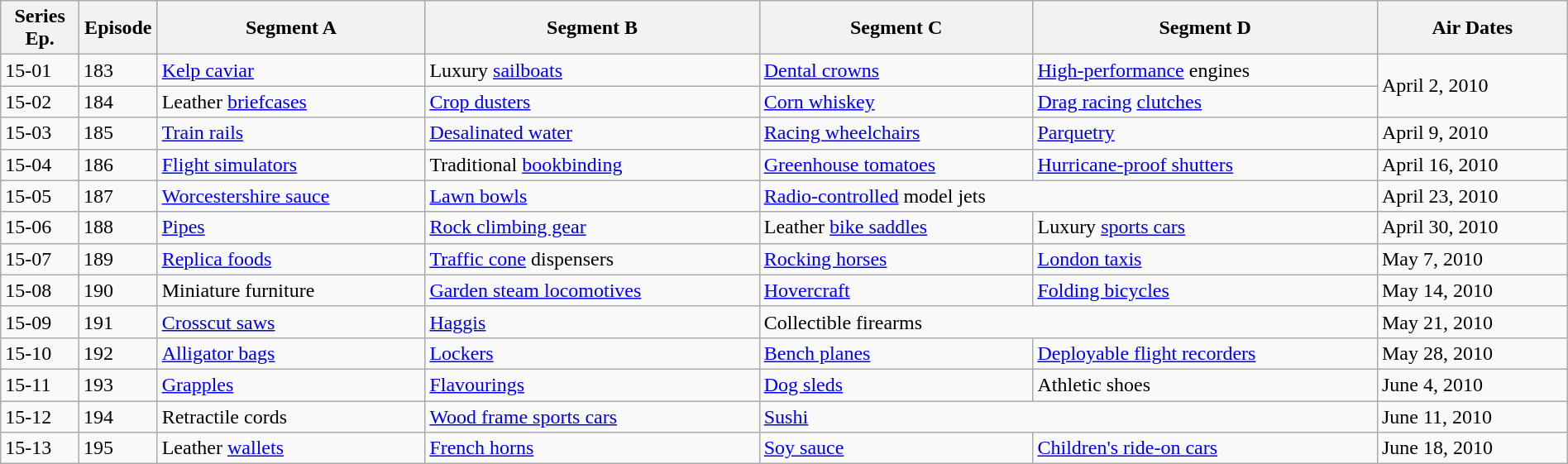<table class="wikitable" style="width:100%;">
<tr>
<th style="width:5%;">Series Ep.</th>
<th style="width:5%;">Episode</th>
<th>Segment A</th>
<th>Segment B</th>
<th>Segment C</th>
<th>Segment D</th>
<th>Air Dates</th>
</tr>
<tr>
<td>15-01</td>
<td>183</td>
<td><a href='#'>Kelp caviar</a></td>
<td>Luxury <a href='#'>sailboats</a></td>
<td><a href='#'>Dental crowns</a></td>
<td><a href='#'>High-performance</a> engines</td>
<td rowspan="2">April 2, 2010</td>
</tr>
<tr>
<td>15-02</td>
<td>184</td>
<td>Leather <a href='#'>briefcases</a></td>
<td><a href='#'>Crop dusters</a></td>
<td><a href='#'>Corn whiskey</a></td>
<td><a href='#'>Drag racing</a> <a href='#'>clutches</a></td>
</tr>
<tr>
<td>15-03</td>
<td>185</td>
<td><a href='#'>Train rails</a></td>
<td><a href='#'>Desalinated water</a></td>
<td><a href='#'>Racing wheelchairs</a></td>
<td><a href='#'>Parquetry</a></td>
<td>April 9, 2010</td>
</tr>
<tr>
<td>15-04</td>
<td>186</td>
<td><a href='#'>Flight simulators</a></td>
<td>Traditional <a href='#'>bookbinding</a></td>
<td><a href='#'>Greenhouse tomatoes</a></td>
<td><a href='#'>Hurricane-proof shutters</a></td>
<td>April 16, 2010</td>
</tr>
<tr>
<td>15-05</td>
<td>187</td>
<td><a href='#'>Worcestershire sauce</a></td>
<td><a href='#'>Lawn bowls</a></td>
<td colspan="2"><a href='#'>Radio-controlled</a> model jets</td>
<td>April 23, 2010</td>
</tr>
<tr>
<td>15-06</td>
<td>188</td>
<td><a href='#'>Pipes</a></td>
<td><a href='#'>Rock climbing gear</a></td>
<td>Leather <a href='#'>bike saddles</a></td>
<td>Luxury <a href='#'>sports cars</a></td>
<td>April 30, 2010</td>
</tr>
<tr>
<td>15-07</td>
<td>189</td>
<td><a href='#'>Replica foods</a></td>
<td><a href='#'>Traffic cone</a> dispensers</td>
<td><a href='#'>Rocking horses</a></td>
<td><a href='#'>London taxis</a></td>
<td>May 7, 2010</td>
</tr>
<tr>
<td>15-08</td>
<td>190</td>
<td>Miniature furniture</td>
<td><a href='#'>Garden steam locomotives</a></td>
<td><a href='#'>Hovercraft</a></td>
<td><a href='#'>Folding bicycles</a></td>
<td>May 14, 2010</td>
</tr>
<tr>
<td>15-09</td>
<td>191</td>
<td><a href='#'>Crosscut saws</a></td>
<td><a href='#'>Haggis</a></td>
<td colspan="2">Collectible firearms</td>
<td>May 21, 2010</td>
</tr>
<tr>
<td>15-10</td>
<td>192</td>
<td><a href='#'>Alligator bags</a></td>
<td><a href='#'>Lockers</a></td>
<td><a href='#'>Bench planes</a></td>
<td><a href='#'>Deployable flight recorders</a></td>
<td>May 28, 2010</td>
</tr>
<tr>
<td>15-11</td>
<td>193</td>
<td><a href='#'>Grapples</a></td>
<td><a href='#'>Flavourings</a></td>
<td><a href='#'>Dog sleds</a></td>
<td>Athletic shoes</td>
<td>June 4, 2010</td>
</tr>
<tr>
<td>15-12</td>
<td>194</td>
<td>Retractile cords</td>
<td><a href='#'>Wood frame sports cars</a></td>
<td colspan="2"><a href='#'>Sushi</a></td>
<td>June 11, 2010</td>
</tr>
<tr>
<td>15-13</td>
<td>195</td>
<td>Leather <a href='#'>wallets</a></td>
<td><a href='#'>French horns</a></td>
<td><a href='#'>Soy sauce</a></td>
<td><a href='#'>Children's ride-on cars</a></td>
<td>June 18, 2010</td>
</tr>
</table>
